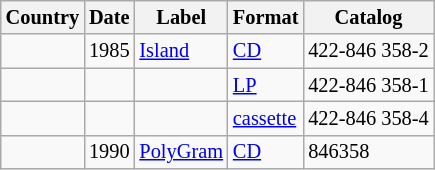<table class="wikitable" style="font-size:85%;">
<tr>
<th>Country</th>
<th>Date</th>
<th>Label</th>
<th>Format</th>
<th>Catalog</th>
</tr>
<tr>
<td></td>
<td>1985</td>
<td><a href='#'>Island</a></td>
<td><a href='#'>CD</a></td>
<td>422-846 358-2</td>
</tr>
<tr>
<td></td>
<td></td>
<td></td>
<td><a href='#'>LP</a></td>
<td>422-846 358-1</td>
</tr>
<tr>
<td></td>
<td></td>
<td></td>
<td><a href='#'>cassette</a></td>
<td>422-846 358-4</td>
</tr>
<tr>
<td></td>
<td>1990</td>
<td><a href='#'>PolyGram</a></td>
<td><a href='#'>CD</a></td>
<td>846358</td>
</tr>
</table>
